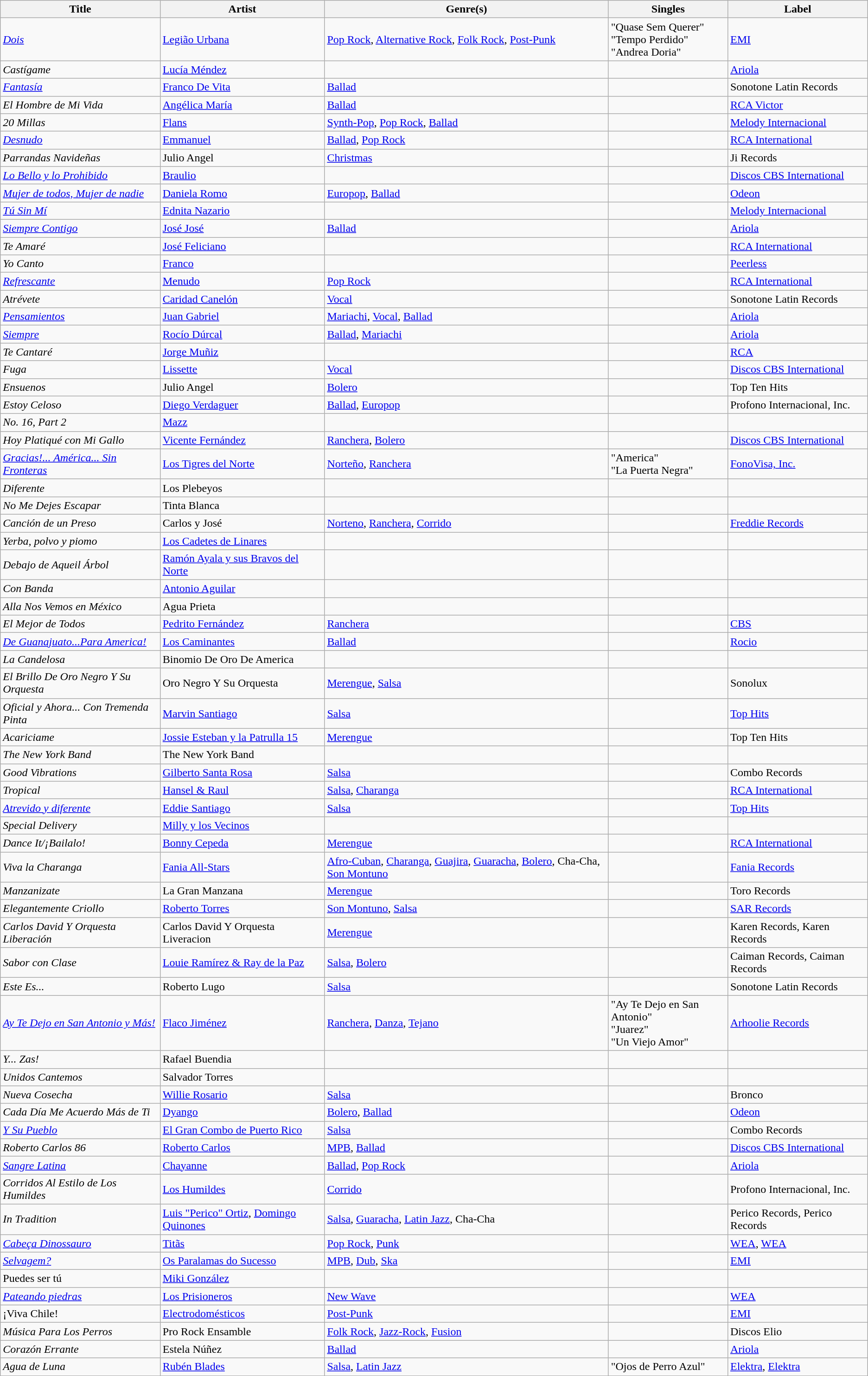<table class="wikitable sortable" style="text-align: left;">
<tr>
<th>Title</th>
<th>Artist</th>
<th>Genre(s)</th>
<th>Singles</th>
<th>Label</th>
</tr>
<tr>
<td><em><a href='#'>Dois</a></em></td>
<td><a href='#'>Legião Urbana</a></td>
<td><a href='#'>Pop Rock</a>, <a href='#'>Alternative Rock</a>, <a href='#'>Folk Rock</a>, <a href='#'>Post-Punk</a></td>
<td>"Quase Sem Querer"<br>"Tempo Perdido"<br>"Andrea Doria"</td>
<td><a href='#'>EMI</a></td>
</tr>
<tr>
<td><em>Castígame</em></td>
<td><a href='#'>Lucía Méndez</a></td>
<td></td>
<td></td>
<td><a href='#'>Ariola</a></td>
</tr>
<tr>
<td><em><a href='#'>Fantasía</a></em></td>
<td><a href='#'>Franco De Vita</a></td>
<td><a href='#'>Ballad</a></td>
<td></td>
<td>Sonotone Latin Records</td>
</tr>
<tr>
<td><em>El Hombre de Mi Vida</em></td>
<td><a href='#'>Angélica María</a></td>
<td><a href='#'>Ballad</a></td>
<td></td>
<td><a href='#'>RCA Victor</a></td>
</tr>
<tr>
<td><em>20 Millas</em></td>
<td><a href='#'>Flans</a></td>
<td><a href='#'>Synth-Pop</a>, <a href='#'>Pop Rock</a>, <a href='#'>Ballad</a></td>
<td></td>
<td><a href='#'>Melody Internacional</a></td>
</tr>
<tr>
<td><em><a href='#'>Desnudo</a></em></td>
<td><a href='#'>Emmanuel</a></td>
<td><a href='#'>Ballad</a>, <a href='#'>Pop Rock</a></td>
<td></td>
<td><a href='#'>RCA International</a></td>
</tr>
<tr>
<td><em>Parrandas Navideñas</em></td>
<td>Julio Angel</td>
<td><a href='#'>Christmas</a></td>
<td></td>
<td>Ji Records</td>
</tr>
<tr>
<td><em><a href='#'>Lo Bello y lo Prohibido</a></em></td>
<td><a href='#'>Braulio</a></td>
<td></td>
<td></td>
<td><a href='#'>Discos CBS International</a></td>
</tr>
<tr>
<td><em><a href='#'>Mujer de todos, Mujer de nadie</a></em></td>
<td><a href='#'>Daniela Romo</a></td>
<td><a href='#'>Europop</a>, <a href='#'>Ballad</a></td>
<td></td>
<td><a href='#'>Odeon</a></td>
</tr>
<tr>
<td><em><a href='#'>Tú Sin Mí</a></em></td>
<td><a href='#'>Ednita Nazario</a></td>
<td></td>
<td></td>
<td><a href='#'>Melody Internacional</a></td>
</tr>
<tr>
<td><em><a href='#'>Siempre Contigo</a></em></td>
<td><a href='#'>José José</a></td>
<td><a href='#'>Ballad</a></td>
<td></td>
<td><a href='#'>Ariola</a></td>
</tr>
<tr>
<td><em>Te Amaré</em></td>
<td><a href='#'>José Feliciano</a></td>
<td></td>
<td></td>
<td><a href='#'>RCA International</a></td>
</tr>
<tr>
<td><em>Yo Canto</em></td>
<td><a href='#'>Franco</a></td>
<td></td>
<td></td>
<td><a href='#'>Peerless</a></td>
</tr>
<tr>
<td><em><a href='#'>Refrescante</a></em></td>
<td><a href='#'>Menudo</a></td>
<td><a href='#'>Pop Rock</a></td>
<td></td>
<td><a href='#'>RCA International</a></td>
</tr>
<tr>
<td><em>Atrévete</em></td>
<td><a href='#'>Caridad Canelón</a></td>
<td><a href='#'>Vocal</a></td>
<td></td>
<td>Sonotone Latin Records</td>
</tr>
<tr>
<td><em><a href='#'>Pensamientos</a></em></td>
<td><a href='#'>Juan Gabriel</a></td>
<td><a href='#'>Mariachi</a>, <a href='#'>Vocal</a>, <a href='#'>Ballad</a></td>
<td></td>
<td><a href='#'>Ariola</a></td>
</tr>
<tr>
<td><em><a href='#'>Siempre</a></em></td>
<td><a href='#'>Rocío Dúrcal</a></td>
<td><a href='#'>Ballad</a>, <a href='#'>Mariachi</a></td>
<td></td>
<td><a href='#'>Ariola</a></td>
</tr>
<tr>
<td><em>Te Cantaré</em></td>
<td><a href='#'>Jorge Muñiz</a></td>
<td></td>
<td></td>
<td><a href='#'>RCA</a></td>
</tr>
<tr>
<td><em>Fuga</em></td>
<td><a href='#'>Lissette</a></td>
<td><a href='#'>Vocal</a></td>
<td></td>
<td><a href='#'>Discos CBS International</a></td>
</tr>
<tr>
<td><em>Ensuenos</em></td>
<td>Julio Angel</td>
<td><a href='#'>Bolero</a></td>
<td></td>
<td>Top Ten Hits</td>
</tr>
<tr>
<td><em>Estoy Celoso</em></td>
<td><a href='#'>Diego Verdaguer</a></td>
<td><a href='#'>Ballad</a>, <a href='#'>Europop</a></td>
<td></td>
<td>Profono Internacional, Inc.</td>
</tr>
<tr>
<td><em>No. 16, Part 2</em></td>
<td><a href='#'>Mazz</a></td>
<td></td>
<td></td>
<td></td>
</tr>
<tr>
<td><em>Hoy Platiqué con Mi Gallo</em></td>
<td><a href='#'>Vicente Fernández</a></td>
<td><a href='#'>Ranchera</a>, <a href='#'>Bolero</a></td>
<td></td>
<td><a href='#'>Discos CBS International</a></td>
</tr>
<tr>
<td><em><a href='#'>Gracias!... América... Sin Fronteras</a></em></td>
<td><a href='#'>Los Tigres del Norte</a></td>
<td><a href='#'>Norteño</a>, <a href='#'>Ranchera</a></td>
<td>"America"<br>"La Puerta Negra"</td>
<td><a href='#'>FonoVisa, Inc.</a></td>
</tr>
<tr>
<td><em>Diferente</em></td>
<td>Los Plebeyos</td>
<td></td>
<td></td>
<td></td>
</tr>
<tr>
<td><em>No Me Dejes Escapar</em></td>
<td>Tinta Blanca</td>
<td></td>
<td></td>
<td></td>
</tr>
<tr>
<td><em>Canción de un Preso</em></td>
<td>Carlos y José</td>
<td><a href='#'>Norteno</a>, <a href='#'>Ranchera</a>, <a href='#'>Corrido</a></td>
<td></td>
<td><a href='#'>Freddie Records</a></td>
</tr>
<tr>
<td><em>Yerba, polvo y piomo</em></td>
<td><a href='#'>Los Cadetes de Linares</a></td>
<td></td>
<td></td>
<td></td>
</tr>
<tr>
<td><em>Debajo de Aqueil Árbol</em></td>
<td><a href='#'>Ramón Ayala y sus Bravos del Norte</a></td>
<td></td>
<td></td>
<td></td>
</tr>
<tr>
<td><em>Con Banda</em></td>
<td><a href='#'>Antonio Aguilar</a></td>
<td></td>
<td></td>
<td></td>
</tr>
<tr>
<td><em>Alla Nos Vemos en México</em></td>
<td>Agua Prieta</td>
<td></td>
<td></td>
<td></td>
</tr>
<tr>
<td><em>El Mejor de Todos</em></td>
<td><a href='#'>Pedrito Fernández</a></td>
<td><a href='#'>Ranchera</a></td>
<td></td>
<td><a href='#'>CBS</a></td>
</tr>
<tr>
<td><em><a href='#'>De Guanajuato...Para America!</a></em></td>
<td><a href='#'>Los Caminantes</a></td>
<td><a href='#'>Ballad</a></td>
<td></td>
<td><a href='#'>Rocio</a></td>
</tr>
<tr>
<td><em>La Candelosa</em></td>
<td>Binomio De Oro De America</td>
<td></td>
<td></td>
<td></td>
</tr>
<tr>
<td><em>El Brillo De Oro Negro Y Su Orquesta</em></td>
<td>Oro Negro Y Su Orquesta</td>
<td><a href='#'>Merengue</a>, <a href='#'>Salsa</a></td>
<td></td>
<td>Sonolux</td>
</tr>
<tr>
<td><em>Oficial y Ahora... Con Tremenda Pinta</em></td>
<td><a href='#'>Marvin Santiago</a></td>
<td><a href='#'>Salsa</a></td>
<td></td>
<td><a href='#'>Top Hits</a></td>
</tr>
<tr>
<td><em>Acariciame</em></td>
<td><a href='#'>Jossie Esteban y la Patrulla 15</a></td>
<td><a href='#'>Merengue</a></td>
<td></td>
<td>Top Ten Hits</td>
</tr>
<tr>
<td><em>The New York Band</em></td>
<td>The New York Band</td>
<td></td>
<td></td>
<td></td>
</tr>
<tr>
<td><em>Good Vibrations</em></td>
<td><a href='#'>Gilberto Santa Rosa</a></td>
<td><a href='#'>Salsa</a></td>
<td></td>
<td>Combo Records</td>
</tr>
<tr>
<td><em>Tropical</em></td>
<td><a href='#'>Hansel & Raul</a></td>
<td><a href='#'>Salsa</a>, <a href='#'>Charanga</a></td>
<td></td>
<td><a href='#'>RCA International</a></td>
</tr>
<tr>
<td><em><a href='#'>Atrevido y diferente</a></em></td>
<td><a href='#'>Eddie Santiago</a></td>
<td><a href='#'>Salsa</a></td>
<td></td>
<td><a href='#'>Top Hits</a></td>
</tr>
<tr>
<td><em>Special Delivery</em></td>
<td><a href='#'>Milly y los Vecinos</a></td>
<td></td>
<td></td>
<td></td>
</tr>
<tr>
<td><em>Dance It/¡Bailalo!</em></td>
<td><a href='#'>Bonny Cepeda</a></td>
<td><a href='#'>Merengue</a></td>
<td></td>
<td><a href='#'>RCA International</a></td>
</tr>
<tr>
<td><em>Viva la Charanga</em></td>
<td><a href='#'>Fania All-Stars</a></td>
<td><a href='#'>Afro-Cuban</a>, <a href='#'>Charanga</a>, <a href='#'>Guajira</a>, <a href='#'>Guaracha</a>, <a href='#'>Bolero</a>, Cha-Cha, <a href='#'>Son Montuno</a></td>
<td></td>
<td><a href='#'>Fania Records</a></td>
</tr>
<tr>
<td><em>Manzanizate</em></td>
<td>La Gran Manzana</td>
<td><a href='#'>Merengue</a></td>
<td></td>
<td>Toro Records</td>
</tr>
<tr>
<td><em>Elegantemente Criollo</em></td>
<td><a href='#'>Roberto Torres</a></td>
<td><a href='#'>Son Montuno</a>, <a href='#'>Salsa</a></td>
<td></td>
<td><a href='#'>SAR Records</a></td>
</tr>
<tr>
<td><em>Carlos David Y Orquesta Liberación</em></td>
<td>Carlos David Y Orquesta Liveracion</td>
<td><a href='#'>Merengue</a></td>
<td></td>
<td>Karen Records, Karen Records</td>
</tr>
<tr>
<td><em>Sabor con Clase</em></td>
<td><a href='#'>Louie Ramírez & Ray de la Paz</a></td>
<td><a href='#'>Salsa</a>, <a href='#'>Bolero</a></td>
<td></td>
<td>Caiman Records, Caiman Records</td>
</tr>
<tr>
<td><em>Este Es...</em></td>
<td>Roberto Lugo</td>
<td><a href='#'>Salsa</a></td>
<td></td>
<td>Sonotone Latin Records</td>
</tr>
<tr>
<td><em><a href='#'>Ay Te Dejo en San Antonio y Más!</a></em></td>
<td><a href='#'>Flaco Jiménez</a></td>
<td><a href='#'>Ranchera</a>, <a href='#'>Danza</a>, <a href='#'>Tejano</a></td>
<td>"Ay Te Dejo en San Antonio"<br>"Juarez"<br>"Un Viejo Amor"</td>
<td><a href='#'>Arhoolie Records</a></td>
</tr>
<tr>
<td><em>Y... Zas!</em></td>
<td>Rafael Buendia</td>
<td></td>
<td></td>
<td></td>
</tr>
<tr>
<td><em>Unidos Cantemos</em></td>
<td>Salvador Torres</td>
<td></td>
<td></td>
<td></td>
</tr>
<tr>
<td><em>Nueva Cosecha</em></td>
<td><a href='#'>Willie Rosario</a></td>
<td><a href='#'>Salsa</a></td>
<td></td>
<td>Bronco</td>
</tr>
<tr>
<td><em>Cada Día Me Acuerdo Más de Ti</em></td>
<td><a href='#'>Dyango</a></td>
<td><a href='#'>Bolero</a>, <a href='#'>Ballad</a></td>
<td></td>
<td><a href='#'>Odeon</a></td>
</tr>
<tr>
<td><em><a href='#'>Y Su Pueblo</a></em></td>
<td><a href='#'>El Gran Combo de Puerto Rico</a></td>
<td><a href='#'>Salsa</a></td>
<td></td>
<td>Combo Records</td>
</tr>
<tr>
<td><em>Roberto Carlos 86</em></td>
<td><a href='#'>Roberto Carlos</a></td>
<td><a href='#'>MPB</a>, <a href='#'>Ballad</a></td>
<td></td>
<td><a href='#'>Discos CBS International</a></td>
</tr>
<tr>
<td><em><a href='#'>Sangre Latina</a></em></td>
<td><a href='#'>Chayanne</a></td>
<td><a href='#'>Ballad</a>, <a href='#'>Pop Rock</a></td>
<td></td>
<td><a href='#'>Ariola</a></td>
</tr>
<tr>
<td><em>Corridos Al Estilo de Los Humildes</em></td>
<td><a href='#'>Los Humildes</a></td>
<td><a href='#'>Corrido</a></td>
<td></td>
<td>Profono Internacional, Inc.</td>
</tr>
<tr>
<td><em>In Tradition</em></td>
<td><a href='#'>Luis "Perico" Ortiz</a>, <a href='#'>Domingo Quinones</a></td>
<td><a href='#'>Salsa</a>, <a href='#'>Guaracha</a>, <a href='#'>Latin Jazz</a>, Cha-Cha</td>
<td></td>
<td>Perico Records, Perico Records</td>
</tr>
<tr>
<td><em><a href='#'>Cabeça Dinossauro</a></em></td>
<td><a href='#'>Titãs</a></td>
<td><a href='#'>Pop Rock</a>, <a href='#'>Punk</a></td>
<td></td>
<td><a href='#'>WEA</a>, <a href='#'>WEA</a></td>
</tr>
<tr>
<td><em><a href='#'>Selvagem?</a></em></td>
<td><a href='#'>Os Paralamas do Sucesso</a></td>
<td><a href='#'>MPB</a>, <a href='#'>Dub</a>, <a href='#'>Ska</a></td>
<td></td>
<td><a href='#'>EMI</a></td>
</tr>
<tr>
<td>Puedes ser tú</td>
<td><a href='#'>Miki González</a></td>
<td></td>
<td></td>
<td></td>
</tr>
<tr>
<td><em><a href='#'>Pateando piedras</a></em></td>
<td><a href='#'>Los Prisioneros</a></td>
<td><a href='#'>New Wave</a></td>
<td></td>
<td><a href='#'>WEA</a></td>
</tr>
<tr>
<td>¡Viva Chile!</td>
<td><a href='#'>Electrodomésticos</a></td>
<td><a href='#'>Post-Punk</a></td>
<td></td>
<td><a href='#'>EMI</a></td>
</tr>
<tr>
<td><em>Música Para Los Perros</em></td>
<td>Pro Rock Ensamble</td>
<td><a href='#'>Folk Rock</a>, <a href='#'>Jazz-Rock</a>, <a href='#'>Fusion</a></td>
<td></td>
<td>Discos Elio</td>
</tr>
<tr>
<td><em>Corazón Errante</em></td>
<td>Estela Núñez</td>
<td><a href='#'>Ballad</a></td>
<td></td>
<td><a href='#'>Ariola</a></td>
</tr>
<tr>
<td><em>Agua de Luna</em></td>
<td><a href='#'>Rubén Blades</a></td>
<td><a href='#'>Salsa</a>, <a href='#'>Latin Jazz</a></td>
<td>"Ojos de Perro Azul"</td>
<td><a href='#'>Elektra</a>, <a href='#'>Elektra</a></td>
</tr>
<tr>
</tr>
</table>
